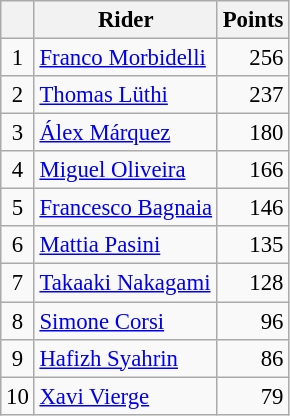<table class="wikitable" style="font-size: 95%;">
<tr>
<th></th>
<th>Rider</th>
<th>Points</th>
</tr>
<tr>
<td align=center>1</td>
<td> <a href='#'>Franco Morbidelli</a></td>
<td align=right>256</td>
</tr>
<tr>
<td align=center>2</td>
<td> <a href='#'>Thomas Lüthi</a></td>
<td align=right>237</td>
</tr>
<tr>
<td align=center>3</td>
<td> <a href='#'>Álex Márquez</a></td>
<td align=right>180</td>
</tr>
<tr>
<td align=center>4</td>
<td> <a href='#'>Miguel Oliveira</a></td>
<td align=right>166</td>
</tr>
<tr>
<td align=center>5</td>
<td> <a href='#'>Francesco Bagnaia</a></td>
<td align=right>146</td>
</tr>
<tr>
<td align=center>6</td>
<td> <a href='#'>Mattia Pasini</a></td>
<td align=right>135</td>
</tr>
<tr>
<td align=center>7</td>
<td> <a href='#'>Takaaki Nakagami</a></td>
<td align=right>128</td>
</tr>
<tr>
<td align=center>8</td>
<td> <a href='#'>Simone Corsi</a></td>
<td align=right>96</td>
</tr>
<tr>
<td align=center>9</td>
<td> <a href='#'>Hafizh Syahrin</a></td>
<td align=right>86</td>
</tr>
<tr>
<td align=center>10</td>
<td> <a href='#'>Xavi Vierge</a></td>
<td align=right>79</td>
</tr>
</table>
